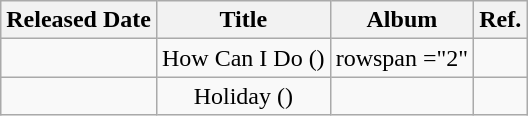<table class="wikitable plainrowheaders sortable">
<tr>
<th scope="col">Released Date</th>
<th scope="col">Title</th>
<th scope="col">Album</th>
<th class="unsortable">Ref.</th>
</tr>
<tr align=center>
<td></td>
<td>How Can I Do ()</td>
<td>rowspan ="2" </td>
<td></td>
</tr>
<tr align=center>
<td></td>
<td>Holiday ()</td>
<td></td>
</tr>
</table>
